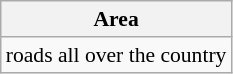<table class="wikitable" style="font-size:90%">
<tr>
<th>Area</th>
</tr>
<tr>
<td>roads all over the country</td>
</tr>
</table>
